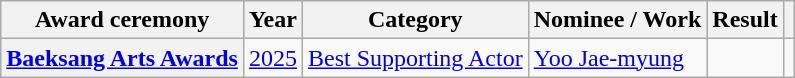<table class="wikitable plainrowheaders sortable">
<tr>
<th scope="col">Award ceremony</th>
<th scope="col">Year</th>
<th scope="col">Category </th>
<th scope="col">Nominee / Work </th>
<th scope="col">Result</th>
<th scope="col" class="unsortable"></th>
</tr>
<tr>
<th scope="row"><a href='#'>Baeksang Arts Awards</a></th>
<td style="text-align:center"><a href='#'>2025</a></td>
<td><a href='#'>Best Supporting Actor</a></td>
<td><a href='#'>Yoo Jae-myung</a></td>
<td></td>
<td style="text-align:center"></td>
</tr>
</table>
